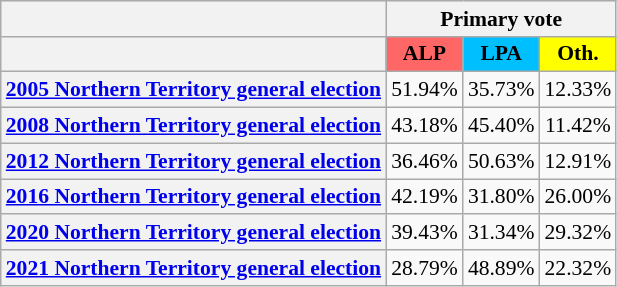<table class="wikitable sortable mw-collapsible toccolours" align="left" cellpadding="4" cellspacing="0" style="margin-right: .5em; margin-top: .4em;font-size: 90%;">
<tr>
<th style="background:#; text-align:center;"></th>
<th colspan="3" style="background:#; text-align:center;">Primary vote</th>
</tr>
<tr>
<th style="background:#; text-align:center;"></th>
<th style="background:#f66; text-align:center;">ALP</th>
<th style="background:#00bfff; text-align:center;">LPA</th>
<th style="background:#ff0; text-align:center;">Oth.</th>
</tr>
<tr>
<th style="text-align:center;" bgcolor=""><a href='#'>2005 Northern Territory general election</a></th>
<td style="text-align:center;" bgcolor="">51.94%</td>
<td style="text-align:center;" bgcolor="">35.73%</td>
<td style="text-align:center;" bgcolor="">12.33%</td>
</tr>
<tr>
<th style="text-align:center;" bgcolor=""><a href='#'>2008 Northern Territory general election</a></th>
<td style="text-align:center;" bgcolor="">43.18%</td>
<td style="text-align:center;" bgcolor="">45.40%</td>
<td style="text-align:center;" bgcolor="">11.42%</td>
</tr>
<tr>
<th style="text-align:center;" bgcolor=""><a href='#'>2012 Northern Territory general election</a></th>
<td style="text-align:center;" bgcolor="">36.46%</td>
<td style="text-align:center;" bgcolor="">50.63%</td>
<td style="text-align:center;" bgcolor="">12.91%</td>
</tr>
<tr>
<th style="text-align:center;" bgcolor=""><a href='#'>2016 Northern Territory general election</a></th>
<td style="text-align:center;" bgcolor="">42.19%</td>
<td style="text-align:center;" bgcolor="">31.80%</td>
<td style="text-align:center;" bgcolor="">26.00%</td>
</tr>
<tr>
<th style="text-align:center;" bgcolor=""><a href='#'>2020 Northern Territory general election</a></th>
<td style="text-align:center;" bgcolor="">39.43%</td>
<td style="text-align:center;" bgcolor="">31.34%</td>
<td style="text-align:center;" bgcolor="">29.32%</td>
</tr>
<tr>
<th style="text-align:center;" bgcolor=""><a href='#'>2021 Northern Territory general election</a></th>
<td style="text-align:center;" bgcolor="">28.79%</td>
<td style="text-align:center;" bgcolor="">48.89%</td>
<td style="text-align:center;" bgcolor="">22.32%</td>
</tr>
</table>
